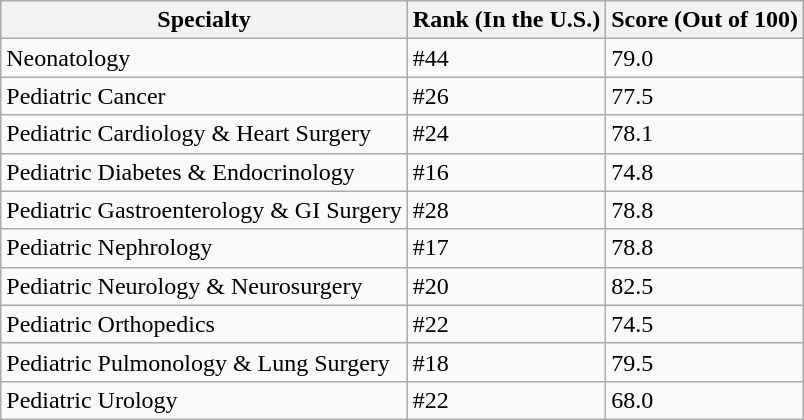<table class="wikitable">
<tr>
<th>Specialty</th>
<th>Rank (In the U.S.)</th>
<th>Score (Out of 100)</th>
</tr>
<tr>
<td>Neonatology</td>
<td>#44</td>
<td>79.0</td>
</tr>
<tr>
<td>Pediatric Cancer</td>
<td>#26</td>
<td>77.5</td>
</tr>
<tr>
<td>Pediatric Cardiology & Heart Surgery</td>
<td>#24</td>
<td>78.1</td>
</tr>
<tr>
<td>Pediatric Diabetes & Endocrinology</td>
<td>#16</td>
<td>74.8</td>
</tr>
<tr>
<td>Pediatric Gastroenterology & GI Surgery</td>
<td>#28</td>
<td>78.8</td>
</tr>
<tr>
<td>Pediatric Nephrology</td>
<td>#17</td>
<td>78.8</td>
</tr>
<tr>
<td>Pediatric Neurology & Neurosurgery</td>
<td>#20</td>
<td>82.5</td>
</tr>
<tr>
<td>Pediatric Orthopedics</td>
<td>#22</td>
<td>74.5</td>
</tr>
<tr>
<td>Pediatric Pulmonology & Lung Surgery</td>
<td>#18</td>
<td>79.5</td>
</tr>
<tr>
<td>Pediatric Urology</td>
<td>#22</td>
<td>68.0</td>
</tr>
</table>
